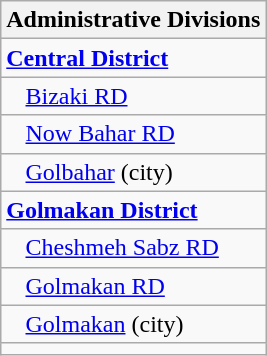<table class="wikitable">
<tr>
<th>Administrative Divisions</th>
</tr>
<tr>
<td><strong><a href='#'>Central District</a></strong></td>
</tr>
<tr>
<td style="padding-left: 1em;"><a href='#'>Bizaki RD</a></td>
</tr>
<tr>
<td style="padding-left: 1em;"><a href='#'>Now Bahar RD</a></td>
</tr>
<tr>
<td style="padding-left: 1em;"><a href='#'>Golbahar</a> (city)</td>
</tr>
<tr>
<td><strong><a href='#'>Golmakan District</a></strong></td>
</tr>
<tr>
<td style="padding-left: 1em;"><a href='#'>Cheshmeh Sabz RD</a></td>
</tr>
<tr>
<td style="padding-left: 1em;"><a href='#'>Golmakan RD</a></td>
</tr>
<tr>
<td style="padding-left: 1em;"><a href='#'>Golmakan</a> (city)</td>
</tr>
<tr>
<td colspan=1></td>
</tr>
</table>
